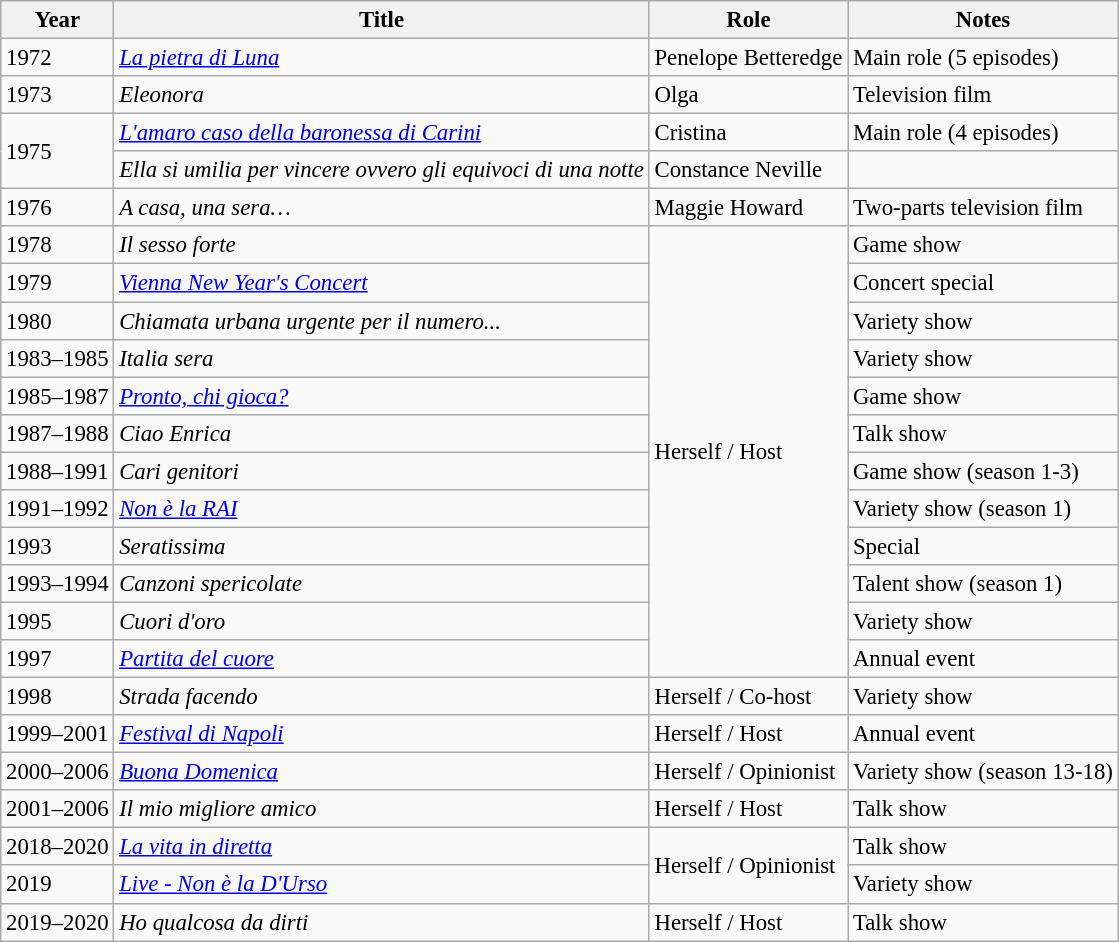<table class="wikitable" style="font-size: 95%;">
<tr>
<th>Year</th>
<th>Title</th>
<th>Role</th>
<th>Notes</th>
</tr>
<tr>
<td>1972</td>
<td><em><a href='#'>La pietra di Luna</a></em></td>
<td>Penelope Betteredge</td>
<td>Main role (5 episodes)</td>
</tr>
<tr>
<td>1973</td>
<td><em>Eleonora</em></td>
<td>Olga</td>
<td>Television film</td>
</tr>
<tr>
<td rowspan=2>1975</td>
<td><em><a href='#'> L'amaro caso della baronessa di Carini</a></em></td>
<td>Cristina</td>
<td>Main role (4 episodes)</td>
</tr>
<tr>
<td><em>Ella si umilia per vincere ovvero gli equivoci di una notte</em></td>
<td>Constance Neville</td>
<td></td>
</tr>
<tr>
<td>1976</td>
<td><em>A casa, una sera…</em></td>
<td>Maggie Howard</td>
<td>Two-parts television film</td>
</tr>
<tr>
<td>1978</td>
<td><em>Il sesso forte</em></td>
<td rowspan=12>Herself / Host</td>
<td>Game show</td>
</tr>
<tr>
<td>1979</td>
<td><em><a href='#'>Vienna New Year's Concert</a></em></td>
<td>Concert special</td>
</tr>
<tr>
<td>1980</td>
<td><em>Chiamata urbana urgente per il numero...</em></td>
<td>Variety show</td>
</tr>
<tr>
<td>1983–1985</td>
<td><em>Italia sera</em></td>
<td>Variety show</td>
</tr>
<tr>
<td>1985–1987</td>
<td><em><a href='#'>Pronto, chi gioca?</a></em></td>
<td>Game show</td>
</tr>
<tr>
<td>1987–1988</td>
<td><em>Ciao Enrica</em></td>
<td>Talk show</td>
</tr>
<tr>
<td>1988–1991</td>
<td><em>Cari genitori</em></td>
<td>Game show (season 1-3)</td>
</tr>
<tr>
<td>1991–1992</td>
<td><em><a href='#'>Non è la RAI</a></em></td>
<td>Variety show (season 1)</td>
</tr>
<tr>
<td>1993</td>
<td><em>Seratissima</em></td>
<td>Special</td>
</tr>
<tr>
<td>1993–1994</td>
<td><em>Canzoni spericolate</em></td>
<td>Talent show (season 1)</td>
</tr>
<tr>
<td>1995</td>
<td><em>Cuori d'oro</em></td>
<td>Variety show</td>
</tr>
<tr>
<td>1997</td>
<td><em><a href='#'>Partita del cuore</a></em></td>
<td>Annual event</td>
</tr>
<tr>
<td>1998</td>
<td><em>Strada facendo</em></td>
<td>Herself / Co-host</td>
<td>Variety show</td>
</tr>
<tr>
<td>1999–2001</td>
<td><em><a href='#'>Festival di Napoli</a></em></td>
<td>Herself / Host</td>
<td>Annual event</td>
</tr>
<tr>
<td>2000–2006</td>
<td><em><a href='#'>Buona Domenica</a></em></td>
<td>Herself / Opinionist</td>
<td>Variety show (season 13-18)</td>
</tr>
<tr>
<td>2001–2006</td>
<td><em>Il mio migliore amico</em></td>
<td>Herself / Host</td>
<td>Talk show</td>
</tr>
<tr>
<td>2018–2020</td>
<td><em><a href='#'>La vita in diretta</a></em></td>
<td rowspan=2>Herself / Opinionist</td>
<td>Talk show</td>
</tr>
<tr>
<td>2019</td>
<td><em><a href='#'>Live - Non è la D'Urso</a></em></td>
<td>Variety show</td>
</tr>
<tr>
<td>2019–2020</td>
<td><em>Ho qualcosa da dirti</em></td>
<td>Herself / Host</td>
<td>Talk show</td>
</tr>
</table>
